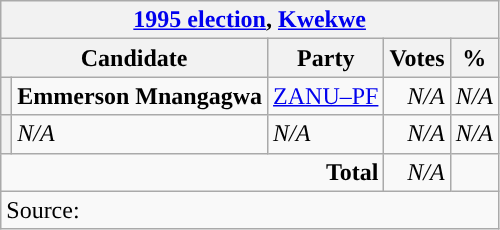<table class="wikitable">
<tr>
<th colspan="5"><a href='#'>1995 election</a>, <a href='#'>Kwekwe</a></th>
</tr>
<tr>
<th colspan="2">Candidate</th>
<th>Party</th>
<th>Votes</th>
<th>%</th>
</tr>
<tr>
<th style="background-color: "></th>
<td><strong>Emmerson Mnangagwa</strong></td>
<td><a href='#'>ZANU–PF</a></td>
<td style="text-align:right"><em>N/A</em></td>
<td style="text-align:right"><em>N/A</em></td>
</tr>
<tr>
<th style="background-color: "></th>
<td><em>N/A</em></td>
<td><em>N/A</em></td>
<td style="text-align:right"><em>N/A</em></td>
<td style="text-align:right"><em>N/A</em></td>
</tr>
<tr>
<td colspan="3" style="text-align:right"><strong>Total</strong></td>
<td style="text-align:right"><em>N/A</em></td>
<td style="text-align:right"></td>
</tr>
<tr>
<td colspan="5" style="text-align:left">Source:</td>
</tr>
</table>
